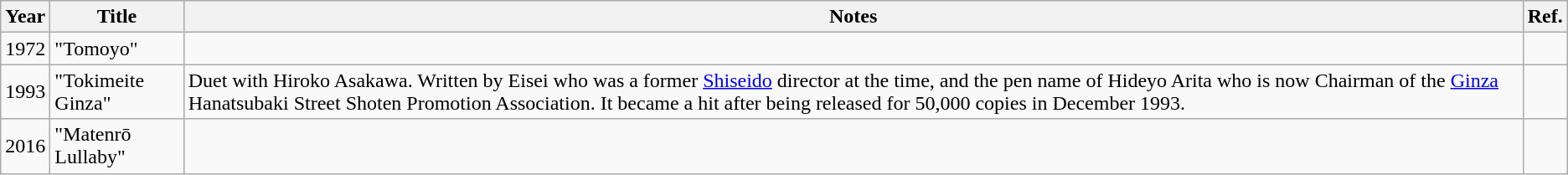<table class="wikitable">
<tr>
<th>Year</th>
<th>Title</th>
<th>Notes</th>
<th>Ref.</th>
</tr>
<tr>
<td>1972</td>
<td>"Tomoyo"</td>
<td></td>
<td></td>
</tr>
<tr>
<td>1993</td>
<td>"Tokimeite Ginza"</td>
<td>Duet with Hiroko Asakawa. Written by Eisei who was a former <a href='#'>Shiseido</a> director at the time, and the pen name of Hideyo Arita who is now Chairman of the <a href='#'>Ginza</a> Hanatsubaki Street Shoten Promotion Association. It became a hit after being released for 50,000 copies in December 1993.</td>
<td></td>
</tr>
<tr>
<td>2016</td>
<td>"Matenrō Lullaby"</td>
<td></td>
<td></td>
</tr>
</table>
